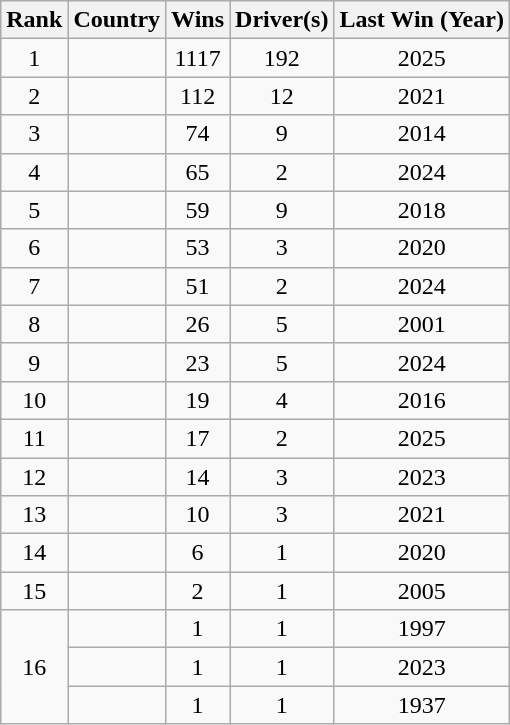<table class="sortable plainrowheaders wikitable">
<tr>
<th scope=col>Rank</th>
<th scope=col>Country</th>
<th scope=col>Wins</th>
<th scope=col>Driver(s)</th>
<th scope=col>Last Win (Year)</th>
</tr>
<tr>
<td align=center>1</td>
<td align=left></td>
<td style="text-align:center;">1117</td>
<td style="text-align:center;">192</td>
<td style="text-align:center;">2025</td>
</tr>
<tr>
<td align=center>2</td>
<td align=left></td>
<td style="text-align:center;">112</td>
<td style="text-align:center;">12</td>
<td style="text-align:center;">2021</td>
</tr>
<tr>
<td align=center>3</td>
<td align=left></td>
<td style="text-align:center;">74</td>
<td style="text-align:center;">9</td>
<td style="text-align:center;">2014</td>
</tr>
<tr>
<td align=center>4</td>
<td align=left></td>
<td style="text-align:center;">65</td>
<td style="text-align:center;">2</td>
<td style="text-align:center;">2024</td>
</tr>
<tr>
<td align=center>5</td>
<td align=left></td>
<td style="text-align:center;">59</td>
<td style="text-align:center;">9</td>
<td style="text-align:center;">2018</td>
</tr>
<tr>
<td align=center>6</td>
<td align=left></td>
<td style="text-align:center;">53</td>
<td style="text-align:center;">3</td>
<td style="text-align:center;">2020</td>
</tr>
<tr>
<td align=center>7</td>
<td align=left></td>
<td style="text-align:center;">51</td>
<td style="text-align:center;">2</td>
<td style="text-align:center;">2024</td>
</tr>
<tr>
<td align=center>8</td>
<td align=left></td>
<td style="text-align:center;">26</td>
<td style="text-align:center;">5</td>
<td style="text-align:center;">2001</td>
</tr>
<tr>
<td align=center>9</td>
<td align=left></td>
<td style="text-align:center;">23</td>
<td style="text-align:center;">5</td>
<td style="text-align:center;">2024</td>
</tr>
<tr>
<td align=center>10</td>
<td align=left></td>
<td style="text-align:center;">19</td>
<td style="text-align:center;">4</td>
<td style="text-align:center;">2016</td>
</tr>
<tr>
<td align=center>11</td>
<td align=left></td>
<td style="text-align:center;">17</td>
<td style="text-align:center;">2</td>
<td style="text-align:center;">2025</td>
</tr>
<tr>
<td align=center>12</td>
<td align=left></td>
<td style="text-align:center;">14</td>
<td style="text-align:center;">3</td>
<td style="text-align:center;">2023</td>
</tr>
<tr>
<td align=center>13</td>
<td align=left></td>
<td style="text-align:center;">10</td>
<td style="text-align:center;">3</td>
<td style="text-align:center;">2021</td>
</tr>
<tr>
<td align=center>14</td>
<td align=left></td>
<td style="text-align:center;">6</td>
<td style="text-align:center;">1</td>
<td style="text-align:center;">2020</td>
</tr>
<tr>
<td align=center>15</td>
<td align=left></td>
<td style="text-align:center;">2</td>
<td style="text-align:center;">1</td>
<td style="text-align:center;">2005</td>
</tr>
<tr>
<td align=center rowspan=3>16</td>
<td align=left></td>
<td style="text-align:center;">1</td>
<td style="text-align:center;">1</td>
<td style="text-align:center;">1997</td>
</tr>
<tr>
<td align=left></td>
<td style="text-align:center;">1</td>
<td style="text-align:center;">1</td>
<td style="text-align:center;">2023</td>
</tr>
<tr>
<td align=left></td>
<td style="text-align:center;">1</td>
<td style="text-align:center;">1</td>
<td style="text-align:center;">1937</td>
</tr>
</table>
